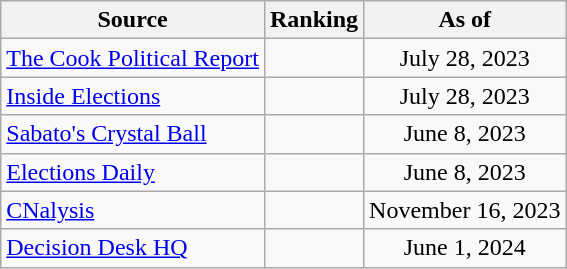<table class="wikitable" style="text-align:center">
<tr>
<th>Source</th>
<th>Ranking</th>
<th>As of</th>
</tr>
<tr>
<td align=left><a href='#'>The Cook Political Report</a></td>
<td></td>
<td>July 28, 2023</td>
</tr>
<tr>
<td align=left><a href='#'>Inside Elections</a></td>
<td></td>
<td>July 28, 2023</td>
</tr>
<tr>
<td align=left><a href='#'>Sabato's Crystal Ball</a></td>
<td></td>
<td>June 8, 2023</td>
</tr>
<tr>
<td align=left><a href='#'>Elections Daily</a></td>
<td></td>
<td>June 8, 2023</td>
</tr>
<tr>
<td align=left><a href='#'>CNalysis</a></td>
<td></td>
<td>November 16, 2023</td>
</tr>
<tr>
<td align=left><a href='#'>Decision Desk HQ</a></td>
<td></td>
<td>June 1, 2024</td>
</tr>
</table>
